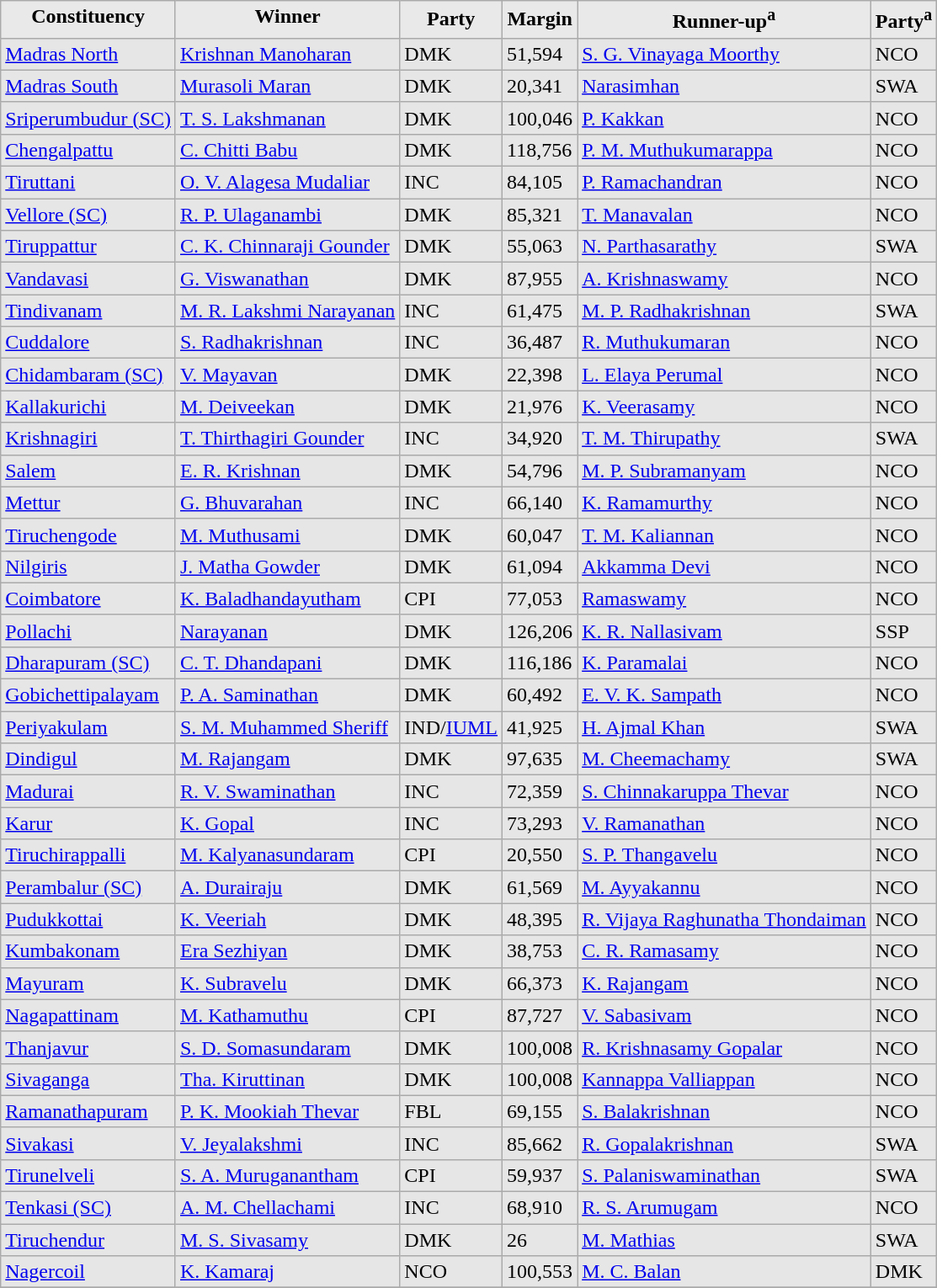<table class="wikitable sortable">
<tr>
<th style="background-color:#E9E9E9" align=left valign=top>Constituency</th>
<th style="background-color:#E9E9E9" align=left valign=top>Winner</th>
<th style="background-color:#E9E9E9" align=right>Party</th>
<th style="background-color:#E9E9E9" align=right>Margin</th>
<th style="background-color:#E9E9E9" align=right>Runner-up<sup>a</sup></th>
<th style="background-color:#E9E9E9" align=right>Party<sup>a</sup></th>
</tr>
<tr bgcolor=#E6E6E6>
<td><a href='#'>Madras North</a></td>
<td><a href='#'>Krishnan Manoharan</a></td>
<td>DMK</td>
<td>51,594</td>
<td><a href='#'>S. G. Vinayaga Moorthy</a></td>
<td>NCO</td>
</tr>
<tr bgcolor=#E6E6E6>
<td><a href='#'>Madras South</a></td>
<td><a href='#'>Murasoli Maran</a></td>
<td>DMK</td>
<td>20,341</td>
<td><a href='#'>Narasimhan</a></td>
<td>SWA</td>
</tr>
<tr bgcolor=#E6E6E6>
<td><a href='#'>Sriperumbudur (SC)</a></td>
<td><a href='#'>T. S. Lakshmanan</a></td>
<td>DMK</td>
<td>100,046</td>
<td><a href='#'>P. Kakkan</a></td>
<td>NCO</td>
</tr>
<tr bgcolor=#E6E6E6>
<td><a href='#'>Chengalpattu</a></td>
<td><a href='#'>C. Chitti Babu</a></td>
<td>DMK</td>
<td>118,756</td>
<td><a href='#'>P. M. Muthukumarappa</a></td>
<td>NCO</td>
</tr>
<tr bgcolor=#E6E6E6>
<td><a href='#'>Tiruttani</a></td>
<td><a href='#'>O. V. Alagesa Mudaliar</a></td>
<td>INC</td>
<td>84,105</td>
<td><a href='#'>P. Ramachandran</a></td>
<td>NCO</td>
</tr>
<tr bgcolor=#E6E6E6>
<td><a href='#'>Vellore (SC)</a></td>
<td><a href='#'>R. P. Ulaganambi</a></td>
<td>DMK</td>
<td>85,321</td>
<td><a href='#'>T. Manavalan</a></td>
<td>NCO</td>
</tr>
<tr bgcolor=#E6E6E6>
<td><a href='#'>Tiruppattur</a></td>
<td><a href='#'>C. K. Chinnaraji Gounder</a></td>
<td>DMK</td>
<td>55,063</td>
<td><a href='#'>N. Parthasarathy</a></td>
<td>SWA</td>
</tr>
<tr bgcolor=#E6E6E6>
<td><a href='#'>Vandavasi</a></td>
<td><a href='#'>G. Viswanathan</a></td>
<td>DMK</td>
<td>87,955</td>
<td><a href='#'>A. Krishnaswamy</a></td>
<td>NCO</td>
</tr>
<tr bgcolor=#E6E6E6>
<td><a href='#'>Tindivanam</a></td>
<td><a href='#'>M. R. Lakshmi Narayanan</a></td>
<td>INC</td>
<td>61,475</td>
<td><a href='#'>M. P. Radhakrishnan</a></td>
<td>SWA</td>
</tr>
<tr bgcolor=#E6E6E6>
<td><a href='#'>Cuddalore</a></td>
<td><a href='#'>S. Radhakrishnan</a></td>
<td>INC</td>
<td>36,487</td>
<td><a href='#'>R. Muthukumaran</a></td>
<td>NCO</td>
</tr>
<tr bgcolor=#E6E6E6>
<td><a href='#'>Chidambaram (SC)</a></td>
<td><a href='#'>V. Mayavan</a></td>
<td>DMK</td>
<td>22,398</td>
<td><a href='#'>L. Elaya Perumal</a></td>
<td>NCO</td>
</tr>
<tr bgcolor=#E6E6E6>
<td><a href='#'>Kallakurichi</a></td>
<td><a href='#'>M. Deiveekan</a></td>
<td>DMK</td>
<td>21,976</td>
<td><a href='#'>K. Veerasamy</a></td>
<td>NCO</td>
</tr>
<tr bgcolor=#E6E6E6>
<td><a href='#'>Krishnagiri</a></td>
<td><a href='#'>T. Thirthagiri Gounder</a></td>
<td>INC</td>
<td>34,920</td>
<td><a href='#'>T. M. Thirupathy</a></td>
<td>SWA</td>
</tr>
<tr bgcolor=#E6E6E6>
<td><a href='#'>Salem</a></td>
<td><a href='#'>E. R. Krishnan</a></td>
<td>DMK</td>
<td>54,796</td>
<td><a href='#'>M. P. Subramanyam</a></td>
<td>NCO</td>
</tr>
<tr bgcolor=#E6E6E6>
<td><a href='#'>Mettur</a></td>
<td><a href='#'>G. Bhuvarahan</a></td>
<td>INC</td>
<td>66,140</td>
<td><a href='#'>K. Ramamurthy</a></td>
<td>NCO</td>
</tr>
<tr bgcolor=#E6E6E6>
<td><a href='#'>Tiruchengode</a></td>
<td><a href='#'>M. Muthusami</a></td>
<td>DMK</td>
<td>60,047</td>
<td><a href='#'>T. M. Kaliannan</a></td>
<td>NCO</td>
</tr>
<tr bgcolor=#E6E6E6>
<td><a href='#'>Nilgiris</a></td>
<td><a href='#'>J. Matha Gowder</a></td>
<td>DMK</td>
<td>61,094</td>
<td><a href='#'>Akkamma Devi</a></td>
<td>NCO</td>
</tr>
<tr bgcolor=#E6E6E6>
<td><a href='#'>Coimbatore</a></td>
<td><a href='#'>K. Baladhandayutham</a></td>
<td>CPI</td>
<td>77,053</td>
<td><a href='#'>Ramaswamy</a></td>
<td>NCO</td>
</tr>
<tr bgcolor=#E6E6E6>
<td><a href='#'>Pollachi</a></td>
<td><a href='#'>Narayanan</a></td>
<td>DMK</td>
<td>126,206</td>
<td><a href='#'>K. R. Nallasivam</a></td>
<td>SSP</td>
</tr>
<tr bgcolor=#E6E6E6>
<td><a href='#'>Dharapuram (SC)</a></td>
<td><a href='#'>C. T. Dhandapani</a></td>
<td>DMK</td>
<td>116,186</td>
<td><a href='#'>K. Paramalai</a></td>
<td>NCO</td>
</tr>
<tr bgcolor=#E6E6E6>
<td><a href='#'>Gobichettipalayam</a></td>
<td><a href='#'>P. A. Saminathan</a></td>
<td>DMK</td>
<td>60,492</td>
<td><a href='#'>E. V. K. Sampath</a></td>
<td>NCO</td>
</tr>
<tr bgcolor=#E6E6E6>
<td><a href='#'>Periyakulam</a></td>
<td><a href='#'>S. M. Muhammed Sheriff</a></td>
<td>IND/<a href='#'>IUML</a></td>
<td>41,925</td>
<td><a href='#'>H. Ajmal Khan</a></td>
<td>SWA</td>
</tr>
<tr bgcolor=#E6E6E6>
<td><a href='#'>Dindigul</a></td>
<td><a href='#'>M. Rajangam</a></td>
<td>DMK</td>
<td>97,635</td>
<td><a href='#'>M. Cheemachamy</a></td>
<td>SWA</td>
</tr>
<tr bgcolor=#E6E6E6>
<td><a href='#'>Madurai</a></td>
<td><a href='#'>R. V. Swaminathan</a></td>
<td>INC</td>
<td>72,359</td>
<td><a href='#'>S. Chinnakaruppa Thevar</a></td>
<td>NCO</td>
</tr>
<tr bgcolor=#E6E6E6>
<td><a href='#'>Karur</a></td>
<td><a href='#'>K. Gopal</a></td>
<td>INC</td>
<td>73,293</td>
<td><a href='#'>V. Ramanathan</a></td>
<td>NCO</td>
</tr>
<tr bgcolor=#E6E6E6>
<td><a href='#'>Tiruchirappalli</a></td>
<td><a href='#'>M. Kalyanasundaram</a></td>
<td>CPI</td>
<td>20,550</td>
<td><a href='#'>S. P. Thangavelu</a></td>
<td>NCO</td>
</tr>
<tr bgcolor=#E6E6E6>
<td><a href='#'>Perambalur (SC)</a></td>
<td><a href='#'>A. Durairaju</a></td>
<td>DMK</td>
<td>61,569</td>
<td><a href='#'>M. Ayyakannu</a></td>
<td>NCO</td>
</tr>
<tr bgcolor=#E6E6E6>
<td><a href='#'>Pudukkottai</a></td>
<td><a href='#'>K. Veeriah</a></td>
<td>DMK</td>
<td>48,395</td>
<td><a href='#'>R. Vijaya Raghunatha Thondaiman</a></td>
<td>NCO</td>
</tr>
<tr bgcolor=#E6E6E6>
<td><a href='#'>Kumbakonam</a></td>
<td><a href='#'>Era Sezhiyan</a></td>
<td>DMK</td>
<td>38,753</td>
<td><a href='#'>C. R. Ramasamy</a></td>
<td>NCO</td>
</tr>
<tr bgcolor=#E6E6E6>
<td><a href='#'>Mayuram</a></td>
<td><a href='#'>K. Subravelu</a></td>
<td>DMK</td>
<td>66,373</td>
<td><a href='#'>K. Rajangam</a></td>
<td>NCO</td>
</tr>
<tr bgcolor=#E6E6E6>
<td><a href='#'>Nagapattinam</a></td>
<td><a href='#'>M. Kathamuthu</a></td>
<td>CPI</td>
<td>87,727</td>
<td><a href='#'>V. Sabasivam</a></td>
<td>NCO</td>
</tr>
<tr bgcolor=#E6E6E6>
<td><a href='#'>Thanjavur</a></td>
<td><a href='#'>S. D. Somasundaram</a></td>
<td>DMK</td>
<td>100,008</td>
<td><a href='#'>R. Krishnasamy Gopalar</a></td>
<td>NCO</td>
</tr>
<tr bgcolor=#E6E6E6>
<td><a href='#'>Sivaganga</a></td>
<td><a href='#'>Tha. Kiruttinan</a></td>
<td>DMK</td>
<td>100,008</td>
<td><a href='#'>Kannappa Valliappan</a></td>
<td>NCO</td>
</tr>
<tr bgcolor=#E6E6E6>
<td><a href='#'>Ramanathapuram</a></td>
<td><a href='#'>P. K. Mookiah Thevar</a></td>
<td>FBL</td>
<td>69,155</td>
<td><a href='#'>S. Balakrishnan</a></td>
<td>NCO</td>
</tr>
<tr bgcolor=#E6E6E6>
<td><a href='#'>Sivakasi</a></td>
<td><a href='#'>V. Jeyalakshmi</a></td>
<td>INC</td>
<td>85,662</td>
<td><a href='#'>R. Gopalakrishnan</a></td>
<td>SWA</td>
</tr>
<tr bgcolor=#E6E6E6>
<td><a href='#'>Tirunelveli</a></td>
<td><a href='#'>S. A. Muruganantham</a></td>
<td>CPI</td>
<td>59,937</td>
<td><a href='#'>S. Palaniswaminathan</a></td>
<td>SWA</td>
</tr>
<tr bgcolor=#E6E6E6>
<td><a href='#'>Tenkasi (SC)</a></td>
<td><a href='#'>A. M. Chellachami</a></td>
<td>INC</td>
<td>68,910</td>
<td><a href='#'>R. S. Arumugam</a></td>
<td>NCO</td>
</tr>
<tr bgcolor=#E6E6E6>
<td><a href='#'>Tiruchendur</a></td>
<td><a href='#'>M. S. Sivasamy</a></td>
<td>DMK</td>
<td>26</td>
<td><a href='#'>M. Mathias</a></td>
<td>SWA</td>
</tr>
<tr bgcolor=#E6E6E6>
<td><a href='#'>Nagercoil</a></td>
<td><a href='#'>K. Kamaraj</a></td>
<td>NCO</td>
<td>100,553</td>
<td><a href='#'>M. C. Balan</a></td>
<td>DMK</td>
</tr>
<tr>
</tr>
</table>
